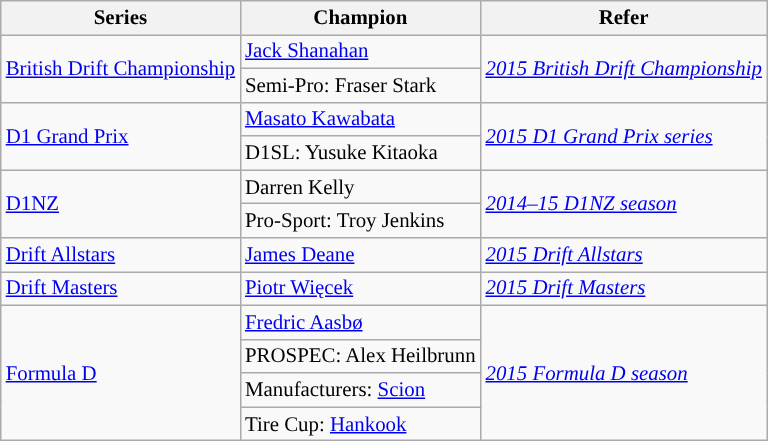<table class="wikitable" style="font-size:87%;">
<tr>
<th>Series</th>
<th>Champion</th>
<th>Refer</th>
</tr>
<tr>
<td rowspan=2><a href='#'>British Drift Championship</a></td>
<td> <a href='#'>Jack Shanahan</a></td>
<td rowspan=2><em><a href='#'>2015 British Drift Championship</a></em></td>
</tr>
<tr>
<td>Semi-Pro:  Fraser Stark</td>
</tr>
<tr>
<td rowspan=2><a href='#'>D1 Grand Prix</a></td>
<td> <a href='#'>Masato Kawabata</a></td>
<td rowspan=2><em><a href='#'>2015 D1 Grand Prix series</a></em></td>
</tr>
<tr>
<td>D1SL:  Yusuke Kitaoka</td>
</tr>
<tr>
<td rowspan=2><a href='#'>D1NZ</a></td>
<td> Darren Kelly</td>
<td rowspan=2><em><a href='#'>2014–15 D1NZ season</a></em></td>
</tr>
<tr>
<td>Pro-Sport:  Troy Jenkins</td>
</tr>
<tr>
<td><a href='#'>Drift Allstars</a></td>
<td> <a href='#'>James Deane</a></td>
<td><em><a href='#'>2015 Drift Allstars</a></em></td>
</tr>
<tr>
<td><a href='#'>Drift Masters</a></td>
<td> <a href='#'>Piotr Więcek</a></td>
<td><em><a href='#'>2015 Drift Masters</a></em></td>
</tr>
<tr>
<td rowspan=4><a href='#'>Formula D</a></td>
<td> <a href='#'>Fredric Aasbø</a></td>
<td rowspan=4><em><a href='#'>2015 Formula D season</a></em></td>
</tr>
<tr>
<td>PROSPEC:  Alex Heilbrunn</td>
</tr>
<tr>
<td>Manufacturers:  <a href='#'>Scion</a></td>
</tr>
<tr>
<td>Tire Cup:  <a href='#'>Hankook</a></td>
</tr>
</table>
